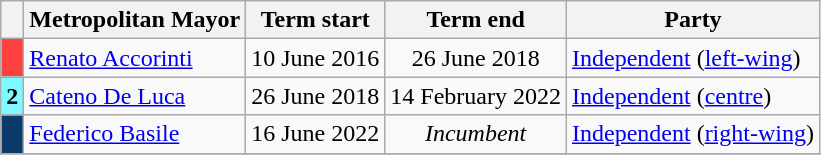<table class="wikitable">
<tr>
<th class=unsortable> </th>
<th>Metropolitan Mayor</th>
<th>Term start</th>
<th>Term end</th>
<th>Party</th>
</tr>
<tr>
<th style="background:#FF4040;"></th>
<td><a href='#'>Renato Accorinti</a></td>
<td align=center>10 June 2016</td>
<td align=center>26 June 2018</td>
<td><a href='#'>Independent</a> (<a href='#'>left-wing</a>)</td>
</tr>
<tr>
<th style="background:#7DF9FF;">2</th>
<td><a href='#'>Cateno De Luca</a></td>
<td align=center>26 June 2018</td>
<td align=center>14 February 2022</td>
<td><a href='#'>Independent</a> (<a href='#'>centre</a>)</td>
</tr>
<tr>
<th style="background:#0B3B6A;"></th>
<td><a href='#'>Federico Basile</a></td>
<td align=center>16 June 2022</td>
<td align=center><em>Incumbent</em></td>
<td><a href='#'>Independent</a> (<a href='#'>right-wing</a>)</td>
</tr>
<tr>
</tr>
</table>
